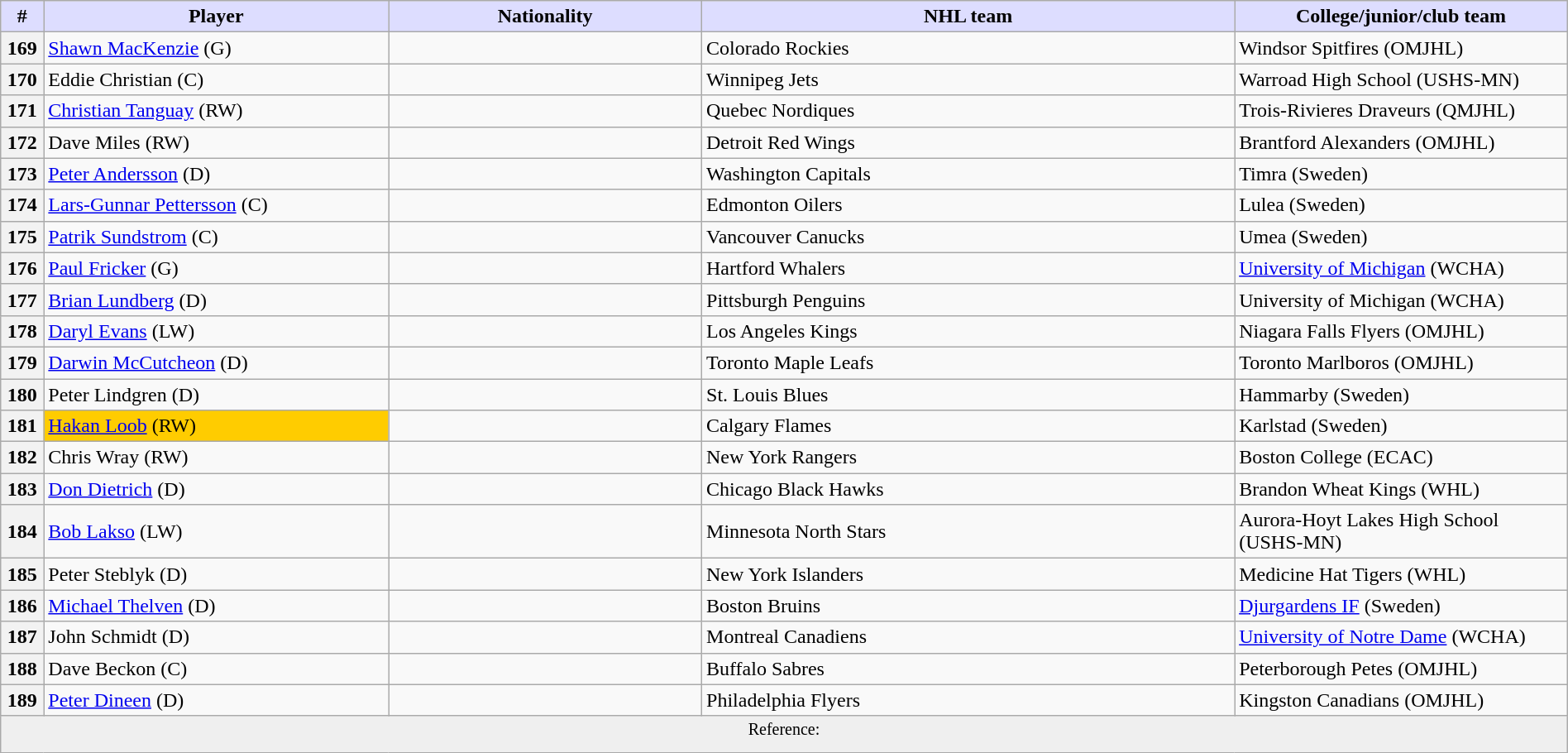<table class="wikitable" style="width: 100%">
<tr>
<th style="background:#ddf; width:2.75%;">#</th>
<th style="background:#ddf; width:22.0%;">Player</th>
<th style="background:#ddf; width:20.0%;">Nationality</th>
<th style="background:#ddf; width:34.0%;">NHL team</th>
<th style="background:#ddf; width:100.0%;">College/junior/club team</th>
</tr>
<tr>
<th>169</th>
<td><a href='#'>Shawn MacKenzie</a> (G)</td>
<td></td>
<td>Colorado Rockies</td>
<td>Windsor Spitfires (OMJHL)</td>
</tr>
<tr>
<th>170</th>
<td>Eddie Christian (C)</td>
<td></td>
<td>Winnipeg Jets</td>
<td>Warroad High School (USHS-MN)</td>
</tr>
<tr>
<th>171</th>
<td><a href='#'>Christian Tanguay</a> (RW)</td>
<td></td>
<td>Quebec Nordiques</td>
<td>Trois-Rivieres Draveurs (QMJHL)</td>
</tr>
<tr>
<th>172</th>
<td>Dave Miles (RW)</td>
<td></td>
<td>Detroit Red Wings</td>
<td>Brantford Alexanders (OMJHL)</td>
</tr>
<tr>
<th>173</th>
<td><a href='#'>Peter Andersson</a> (D)</td>
<td></td>
<td>Washington Capitals</td>
<td>Timra (Sweden)</td>
</tr>
<tr>
<th>174</th>
<td><a href='#'>Lars-Gunnar Pettersson</a> (C)</td>
<td></td>
<td>Edmonton Oilers</td>
<td>Lulea (Sweden)</td>
</tr>
<tr>
<th>175</th>
<td><a href='#'>Patrik Sundstrom</a> (C)</td>
<td></td>
<td>Vancouver Canucks</td>
<td>Umea (Sweden)</td>
</tr>
<tr>
<th>176</th>
<td><a href='#'>Paul Fricker</a> (G)</td>
<td></td>
<td>Hartford Whalers</td>
<td><a href='#'>University of Michigan</a> (WCHA)</td>
</tr>
<tr>
<th>177</th>
<td><a href='#'>Brian Lundberg</a> (D)</td>
<td></td>
<td>Pittsburgh Penguins</td>
<td>University of Michigan (WCHA)</td>
</tr>
<tr>
<th>178</th>
<td><a href='#'>Daryl Evans</a> (LW)</td>
<td></td>
<td>Los Angeles Kings</td>
<td>Niagara Falls Flyers (OMJHL)</td>
</tr>
<tr>
<th>179</th>
<td><a href='#'>Darwin McCutcheon</a> (D)</td>
<td></td>
<td>Toronto Maple Leafs</td>
<td>Toronto Marlboros (OMJHL)</td>
</tr>
<tr>
<th>180</th>
<td>Peter Lindgren (D)</td>
<td></td>
<td>St. Louis Blues</td>
<td>Hammarby (Sweden)</td>
</tr>
<tr>
<th>181</th>
<td bgcolor="#FFCC00"><a href='#'>Hakan Loob</a> (RW)</td>
<td></td>
<td>Calgary Flames</td>
<td>Karlstad (Sweden)</td>
</tr>
<tr>
<th>182</th>
<td>Chris Wray (RW)</td>
<td></td>
<td>New York Rangers</td>
<td>Boston College (ECAC)</td>
</tr>
<tr>
<th>183</th>
<td><a href='#'>Don Dietrich</a> (D)</td>
<td></td>
<td>Chicago Black Hawks</td>
<td>Brandon Wheat Kings (WHL)</td>
</tr>
<tr>
<th>184</th>
<td><a href='#'>Bob Lakso</a> (LW)</td>
<td></td>
<td>Minnesota North Stars</td>
<td>Aurora-Hoyt Lakes High School (USHS-MN)</td>
</tr>
<tr>
<th>185</th>
<td>Peter Steblyk (D)</td>
<td></td>
<td>New York Islanders</td>
<td>Medicine Hat Tigers (WHL)</td>
</tr>
<tr>
<th>186</th>
<td><a href='#'>Michael Thelven</a> (D)</td>
<td></td>
<td>Boston Bruins</td>
<td><a href='#'>Djurgardens IF</a> (Sweden)</td>
</tr>
<tr>
<th>187</th>
<td>John Schmidt (D)</td>
<td></td>
<td>Montreal Canadiens</td>
<td><a href='#'>University of Notre Dame</a> (WCHA)</td>
</tr>
<tr>
<th>188</th>
<td>Dave Beckon (C)</td>
<td></td>
<td>Buffalo Sabres</td>
<td>Peterborough Petes (OMJHL)</td>
</tr>
<tr>
<th>189</th>
<td><a href='#'>Peter Dineen</a> (D)</td>
<td></td>
<td>Philadelphia Flyers</td>
<td>Kingston Canadians  (OMJHL)</td>
</tr>
<tr>
<td align=center colspan="6" bgcolor="#efefef"><sup>Reference: </sup></td>
</tr>
</table>
